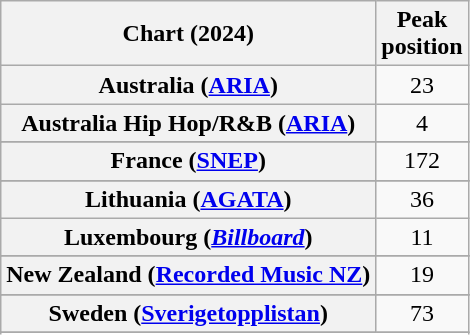<table class="wikitable sortable plainrowheaders" style="text-align:center">
<tr>
<th scope="col">Chart (2024)</th>
<th scope="col">Peak<br>position</th>
</tr>
<tr>
<th scope="row">Australia (<a href='#'>ARIA</a>)</th>
<td>23</td>
</tr>
<tr>
<th scope="row">Australia Hip Hop/R&B (<a href='#'>ARIA</a>)</th>
<td>4</td>
</tr>
<tr>
</tr>
<tr>
</tr>
<tr>
<th scope="row">France (<a href='#'>SNEP</a>)</th>
<td>172</td>
</tr>
<tr>
</tr>
<tr>
</tr>
<tr>
</tr>
<tr>
<th scope="row">Lithuania (<a href='#'>AGATA</a>)</th>
<td>36</td>
</tr>
<tr>
<th scope="row">Luxembourg (<em><a href='#'>Billboard</a></em>)</th>
<td>11</td>
</tr>
<tr>
</tr>
<tr>
<th scope="row">New Zealand (<a href='#'>Recorded Music NZ</a>)</th>
<td>19</td>
</tr>
<tr>
</tr>
<tr>
</tr>
<tr>
</tr>
<tr>
<th scope="row">Sweden (<a href='#'>Sverigetopplistan</a>)</th>
<td>73</td>
</tr>
<tr>
</tr>
<tr>
</tr>
<tr>
</tr>
<tr>
</tr>
<tr>
</tr>
<tr>
</tr>
</table>
